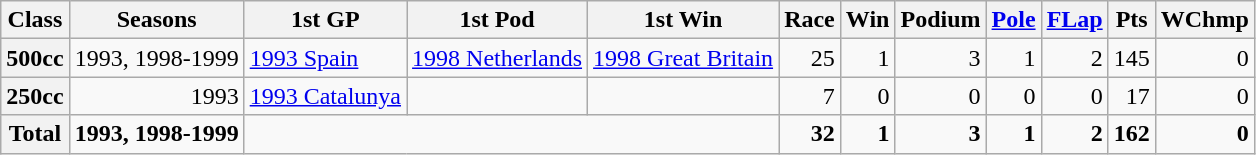<table class="wikitable">
<tr>
<th>Class</th>
<th>Seasons</th>
<th>1st GP</th>
<th>1st Pod</th>
<th>1st Win</th>
<th>Race</th>
<th>Win</th>
<th>Podium</th>
<th><a href='#'>Pole</a></th>
<th><a href='#'>FLap</a></th>
<th>Pts</th>
<th>WChmp</th>
</tr>
<tr align="right">
<th>500cc</th>
<td>1993, 1998-1999</td>
<td align="left"><a href='#'>1993 Spain</a></td>
<td align="left"><a href='#'>1998 Netherlands</a></td>
<td align="left"><a href='#'>1998 Great Britain</a></td>
<td>25</td>
<td>1</td>
<td>3</td>
<td>1</td>
<td>2</td>
<td>145</td>
<td>0</td>
</tr>
<tr align="right">
<th>250cc</th>
<td>1993</td>
<td align="left"><a href='#'>1993 Catalunya</a></td>
<td></td>
<td></td>
<td>7</td>
<td>0</td>
<td>0</td>
<td>0</td>
<td>0</td>
<td>17</td>
<td>0</td>
</tr>
<tr align="right">
<th>Total</th>
<td><strong>1993, 1998-1999</strong></td>
<td colspan="3"></td>
<td><strong>32</strong></td>
<td><strong>1</strong></td>
<td><strong>3</strong></td>
<td><strong>1</strong></td>
<td><strong>2</strong></td>
<td><strong>162</strong></td>
<td><strong>0</strong></td>
</tr>
</table>
